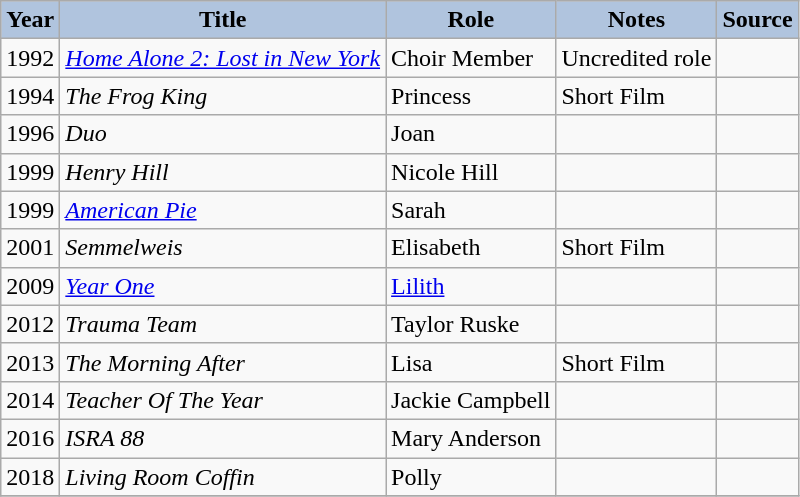<table class="wikitable sortable plainrowheaders" style="width=95%;  font-size: 100%;">
<tr style="background:#ccc; text-align:center;">
<th style="background:#b0c4de;">Year</th>
<th style="background:#b0c4de;">Title</th>
<th style="background:#b0c4de;">Role</th>
<th style="background:#b0c4de;" class="unsortable">Notes</th>
<th style="background:#b0c4de;" class="unsortable">Source</th>
</tr>
<tr>
<td>1992</td>
<td><em><a href='#'>Home Alone 2: Lost in New York</a></em></td>
<td>Choir Member</td>
<td>Uncredited role</td>
<td></td>
</tr>
<tr>
<td>1994</td>
<td><em>The Frog King</em></td>
<td>Princess</td>
<td>Short Film</td>
<td></td>
</tr>
<tr>
<td>1996</td>
<td><em>Duo</em></td>
<td>Joan</td>
<td></td>
<td></td>
</tr>
<tr>
<td>1999</td>
<td><em>Henry Hill</em></td>
<td>Nicole Hill</td>
<td></td>
<td></td>
</tr>
<tr>
<td>1999</td>
<td><em><a href='#'>American Pie</a></em></td>
<td>Sarah</td>
<td></td>
<td></td>
</tr>
<tr>
<td>2001</td>
<td><em>Semmelweis</em></td>
<td>Elisabeth</td>
<td>Short Film</td>
<td></td>
</tr>
<tr>
<td>2009</td>
<td><em><a href='#'>Year One</a></em></td>
<td><a href='#'>Lilith</a></td>
<td></td>
<td></td>
</tr>
<tr>
<td>2012</td>
<td><em>Trauma Team</em></td>
<td>Taylor Ruske</td>
<td></td>
<td></td>
</tr>
<tr>
<td>2013</td>
<td><em>The Morning After</em></td>
<td>Lisa</td>
<td>Short Film</td>
<td></td>
</tr>
<tr>
<td>2014</td>
<td><em>Teacher Of The Year</em></td>
<td>Jackie Campbell</td>
<td></td>
<td></td>
</tr>
<tr>
<td>2016</td>
<td><em>ISRA 88</em></td>
<td>Mary Anderson</td>
<td></td>
<td></td>
</tr>
<tr>
<td>2018</td>
<td><em>Living Room Coffin</em></td>
<td>Polly</td>
<td></td>
<td></td>
</tr>
<tr>
</tr>
</table>
